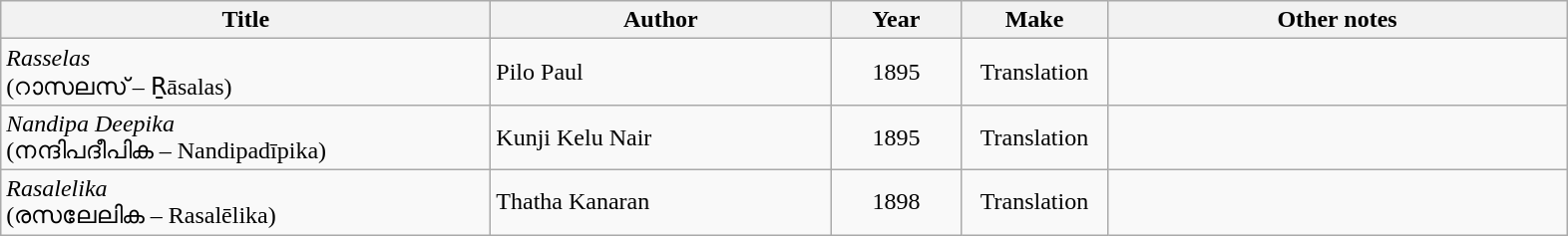<table class="wikitable">
<tr>
<th style="width: 320px;">Title</th>
<th style="width: 220px;">Author</th>
<th style="width: 80px;">Year</th>
<th style="width: 90px;">Make</th>
<th class="unsortable" style="width: 300px;">Other notes</th>
</tr>
<tr>
<td><em>Rasselas</em><br>(റാസലസ് – Ṟāsalas)</td>
<td>Pilo Paul</td>
<td style="text-align: center;">1895</td>
<td style="text-align: center;">Translation</td>
<td></td>
</tr>
<tr>
<td><em>Nandipa Deepika</em><br>(നന്ദിപദീപിക – Nandipadīpika)</td>
<td>Kunji Kelu Nair</td>
<td style="text-align: center;">1895</td>
<td style="text-align: center;">Translation</td>
<td></td>
</tr>
<tr>
<td><em>Rasalelika</em><br>(രസലേലിക – Rasalēlika)</td>
<td>Thatha Kanaran</td>
<td style="text-align: center;">1898</td>
<td style="text-align: center;">Translation</td>
<td></td>
</tr>
</table>
